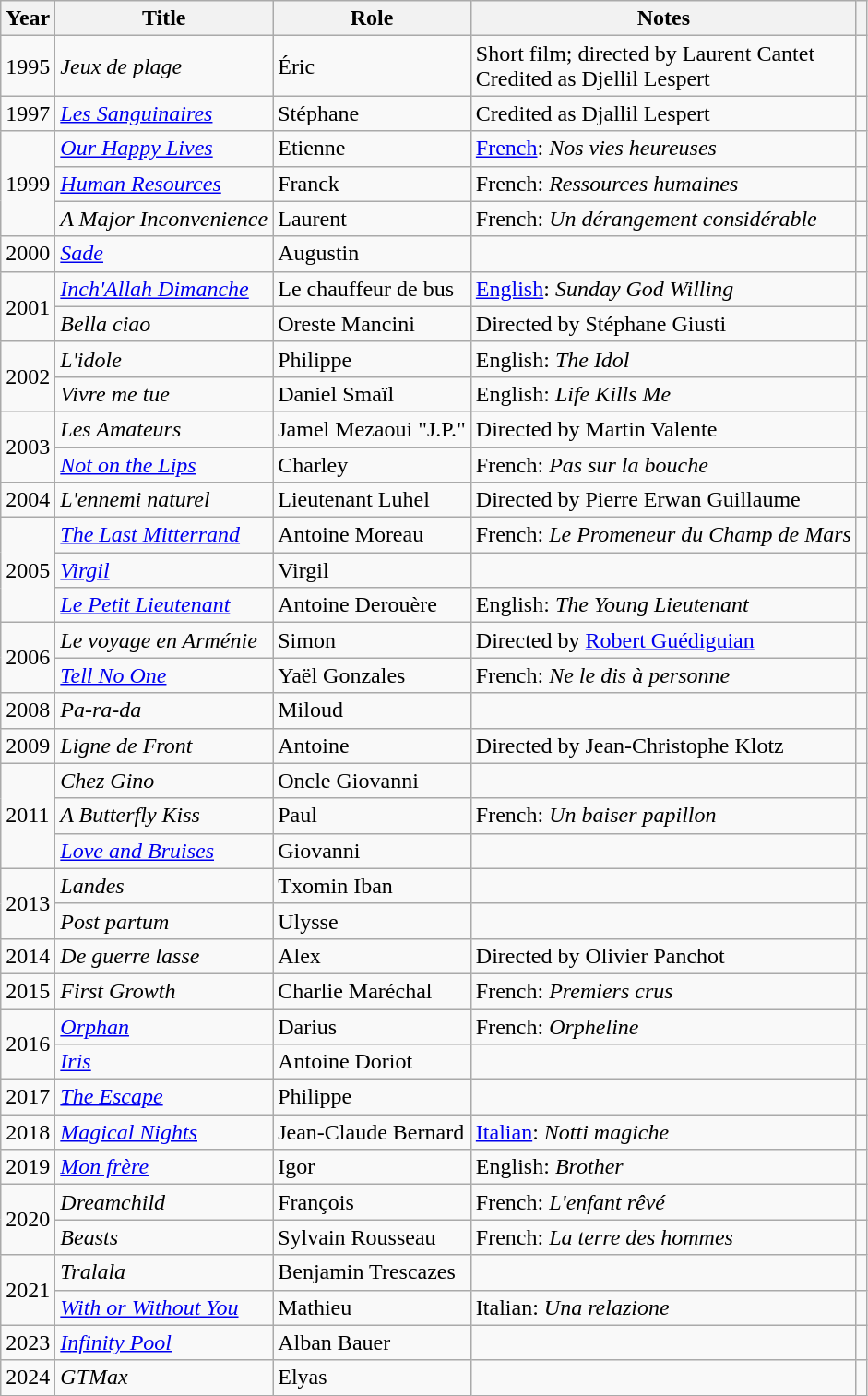<table class="wikitable sortable">
<tr>
<th>Year</th>
<th>Title</th>
<th>Role</th>
<th class="unsortable">Notes</th>
<th class="unsortable"></th>
</tr>
<tr>
<td>1995</td>
<td><em>Jeux de plage</em></td>
<td>Éric</td>
<td>Short film; directed by Laurent Cantet<br>Credited as Djellil Lespert</td>
<td></td>
</tr>
<tr>
<td>1997</td>
<td><em><a href='#'>Les Sanguinaires</a></em></td>
<td>Stéphane</td>
<td>Credited as Djallil Lespert</td>
<td></td>
</tr>
<tr>
<td rowspan="3">1999</td>
<td><em><a href='#'>Our Happy Lives</a></em></td>
<td>Etienne</td>
<td><a href='#'>French</a>: <em>Nos vies heureuses</em></td>
<td></td>
</tr>
<tr>
<td><em><a href='#'>Human Resources</a></em></td>
<td>Franck</td>
<td>French: <em>Ressources humaines</em></td>
<td></td>
</tr>
<tr>
<td><em>A Major Inconvenience</em></td>
<td>Laurent</td>
<td>French: <em>Un dérangement considérable</em></td>
<td></td>
</tr>
<tr>
<td>2000</td>
<td><em><a href='#'>Sade</a></em></td>
<td>Augustin</td>
<td></td>
<td></td>
</tr>
<tr>
<td rowspan="2">2001</td>
<td><em><a href='#'>Inch'Allah Dimanche</a></em></td>
<td>Le chauffeur de bus</td>
<td><a href='#'>English</a>: <em>Sunday God Willing</em></td>
<td></td>
</tr>
<tr>
<td><em>Bella ciao</em></td>
<td>Oreste Mancini</td>
<td>Directed by Stéphane Giusti</td>
<td></td>
</tr>
<tr>
<td rowspan="2">2002</td>
<td><em>L'idole</em></td>
<td>Philippe</td>
<td>English: <em>The Idol</em></td>
<td></td>
</tr>
<tr>
<td><em>Vivre me tue</em></td>
<td>Daniel Smaïl</td>
<td>English: <em>Life Kills Me</em></td>
<td></td>
</tr>
<tr>
<td rowspan="2">2003</td>
<td><em>Les Amateurs</em></td>
<td>Jamel Mezaoui "J.P."</td>
<td>Directed by Martin Valente</td>
<td></td>
</tr>
<tr>
<td><em><a href='#'>Not on the Lips</a></em></td>
<td>Charley</td>
<td>French: <em>Pas sur la bouche</em></td>
<td></td>
</tr>
<tr>
<td>2004</td>
<td><em>L'ennemi naturel</em></td>
<td>Lieutenant Luhel</td>
<td>Directed by Pierre Erwan Guillaume</td>
<td></td>
</tr>
<tr>
<td rowspan="3">2005</td>
<td><em><a href='#'>The Last Mitterrand</a></em></td>
<td>Antoine Moreau</td>
<td>French: <em>Le Promeneur du Champ de Mars</em></td>
<td></td>
</tr>
<tr>
<td><em><a href='#'>Virgil</a></em></td>
<td>Virgil</td>
<td></td>
<td></td>
</tr>
<tr>
<td><em><a href='#'>Le Petit Lieutenant</a></em></td>
<td>Antoine Derouère</td>
<td>English: <em>The Young Lieutenant</em></td>
<td></td>
</tr>
<tr>
<td rowspan="2">2006</td>
<td><em>Le voyage en Arménie</em></td>
<td>Simon</td>
<td>Directed by <a href='#'>Robert Guédiguian</a></td>
<td></td>
</tr>
<tr>
<td><em><a href='#'>Tell No One</a></em></td>
<td>Yaël Gonzales</td>
<td>French: <em>Ne le dis à personne</em></td>
<td></td>
</tr>
<tr>
<td>2008</td>
<td><em>Pa-ra-da</em></td>
<td>Miloud</td>
<td></td>
<td></td>
</tr>
<tr>
<td>2009</td>
<td><em>Ligne de Front</em></td>
<td>Antoine</td>
<td>Directed by Jean-Christophe Klotz</td>
<td></td>
</tr>
<tr>
<td rowspan="3">2011</td>
<td><em>Chez Gino</em></td>
<td>Oncle Giovanni</td>
<td></td>
<td></td>
</tr>
<tr>
<td><em>A Butterfly Kiss</em></td>
<td>Paul</td>
<td>French: <em>Un baiser papillon</em></td>
<td></td>
</tr>
<tr>
<td><em><a href='#'>Love and Bruises</a></em></td>
<td>Giovanni</td>
<td></td>
<td></td>
</tr>
<tr>
<td rowspan="2">2013</td>
<td><em>Landes</em></td>
<td>Txomin Iban</td>
<td></td>
<td></td>
</tr>
<tr>
<td><em>Post partum</em></td>
<td>Ulysse</td>
<td></td>
<td></td>
</tr>
<tr>
<td>2014</td>
<td><em>De guerre lasse</em></td>
<td>Alex</td>
<td>Directed by Olivier Panchot</td>
<td></td>
</tr>
<tr>
<td>2015</td>
<td><em>First Growth</em></td>
<td>Charlie Maréchal</td>
<td>French: <em>Premiers crus</em></td>
<td></td>
</tr>
<tr>
<td rowspan="2">2016</td>
<td><em><a href='#'>Orphan</a></em></td>
<td>Darius</td>
<td>French: <em>Orpheline</em></td>
<td></td>
</tr>
<tr>
<td><em><a href='#'>Iris</a></em></td>
<td>Antoine Doriot</td>
<td></td>
<td></td>
</tr>
<tr>
<td>2017</td>
<td><em><a href='#'>The Escape</a></em></td>
<td>Philippe</td>
<td></td>
<td></td>
</tr>
<tr>
<td>2018</td>
<td><em><a href='#'>Magical Nights</a></em></td>
<td>Jean-Claude Bernard</td>
<td><a href='#'>Italian</a>: <em>Notti magiche</em></td>
<td></td>
</tr>
<tr>
<td>2019</td>
<td><em><a href='#'>Mon frère</a></em></td>
<td>Igor</td>
<td>English: <em>Brother</em></td>
<td></td>
</tr>
<tr>
<td rowspan="2">2020</td>
<td><em>Dreamchild</em></td>
<td>François</td>
<td>French: <em>L'enfant rêvé</em></td>
<td></td>
</tr>
<tr>
<td><em>Beasts</em></td>
<td>Sylvain Rousseau</td>
<td>French: <em>La terre des hommes</em></td>
<td></td>
</tr>
<tr>
<td rowspan="2">2021</td>
<td><em>Tralala</em></td>
<td>Benjamin Trescazes</td>
<td></td>
<td></td>
</tr>
<tr>
<td><em><a href='#'>With or Without You</a></em></td>
<td>Mathieu</td>
<td>Italian: <em>Una relazione</em></td>
<td></td>
</tr>
<tr>
<td>2023</td>
<td><em><a href='#'>Infinity Pool</a></em></td>
<td>Alban Bauer</td>
<td></td>
<td></td>
</tr>
<tr>
<td>2024</td>
<td><em>GTMax</em></td>
<td>Elyas</td>
<td></td>
<td></td>
</tr>
</table>
